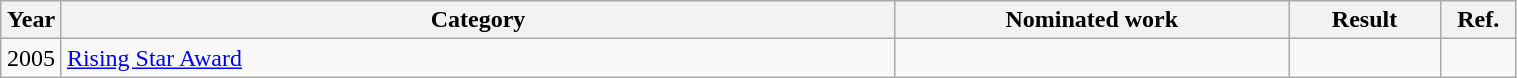<table class="wikitable" style="width:80%;">
<tr>
<th style="width:4%;">Year</th>
<th style="width:55%;">Category</th>
<th style="width:26%;">Nominated work</th>
<th style="width:10%;">Result</th>
<th width=5%>Ref.</th>
</tr>
<tr>
<td align="center">2005</td>
<td><a href='#'>Rising Star Award</a></td>
<td></td>
<td></td>
<td align="center"></td>
</tr>
</table>
